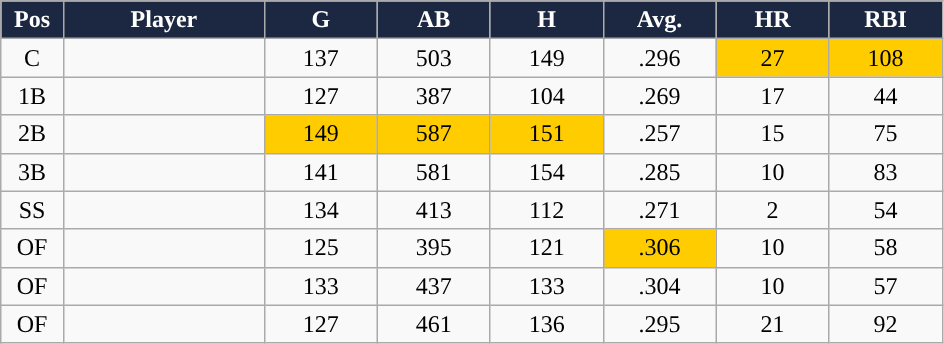<table class="wikitable sortable" style="text-align:center;">
<tr>
<th style="background:#1c2841;color:white;" width="5%">Pos</th>
<th style="background:#1c2841;color:white;" width="16%">Player</th>
<th style="background:#1c2841;color:white;" width="9%">G</th>
<th style="background:#1c2841;color:white;" width="9%">AB</th>
<th style="background:#1c2841;color:white;" width="9%">H</th>
<th style="background:#1c2841;color:white;" width="9%">Avg.</th>
<th style="background:#1c2841;color:white;" width="9%">HR</th>
<th style="background:#1c2841;color:white;" width="9%">RBI</th>
</tr>
<tr align="center">
<td>C</td>
<td></td>
<td>137</td>
<td>503</td>
<td>149</td>
<td>.296</td>
<td style="background:#fc0;">27</td>
<td style="background:#fc0;">108</td>
</tr>
<tr align="center">
<td>1B</td>
<td></td>
<td>127</td>
<td>387</td>
<td>104</td>
<td>.269</td>
<td>17</td>
<td>44</td>
</tr>
<tr align="center">
<td>2B</td>
<td></td>
<td style="background:#fc0;">149</td>
<td style="background:#fc0;">587</td>
<td style="background:#fc0;">151</td>
<td>.257</td>
<td>15</td>
<td>75</td>
</tr>
<tr align="center">
<td>3B</td>
<td></td>
<td>141</td>
<td>581</td>
<td>154</td>
<td>.285</td>
<td>10</td>
<td>83</td>
</tr>
<tr align="center">
<td>SS</td>
<td></td>
<td>134</td>
<td>413</td>
<td>112</td>
<td>.271</td>
<td>2</td>
<td>54</td>
</tr>
<tr align="center">
<td>OF</td>
<td></td>
<td>125</td>
<td>395</td>
<td>121</td>
<td style="background:#fc0;">.306</td>
<td>10</td>
<td>58</td>
</tr>
<tr align="center">
<td>OF</td>
<td></td>
<td>133</td>
<td>437</td>
<td>133</td>
<td>.304</td>
<td>10</td>
<td>57</td>
</tr>
<tr align="center">
<td>OF</td>
<td></td>
<td>127</td>
<td>461</td>
<td>136</td>
<td>.295</td>
<td>21</td>
<td>92</td>
</tr>
</table>
